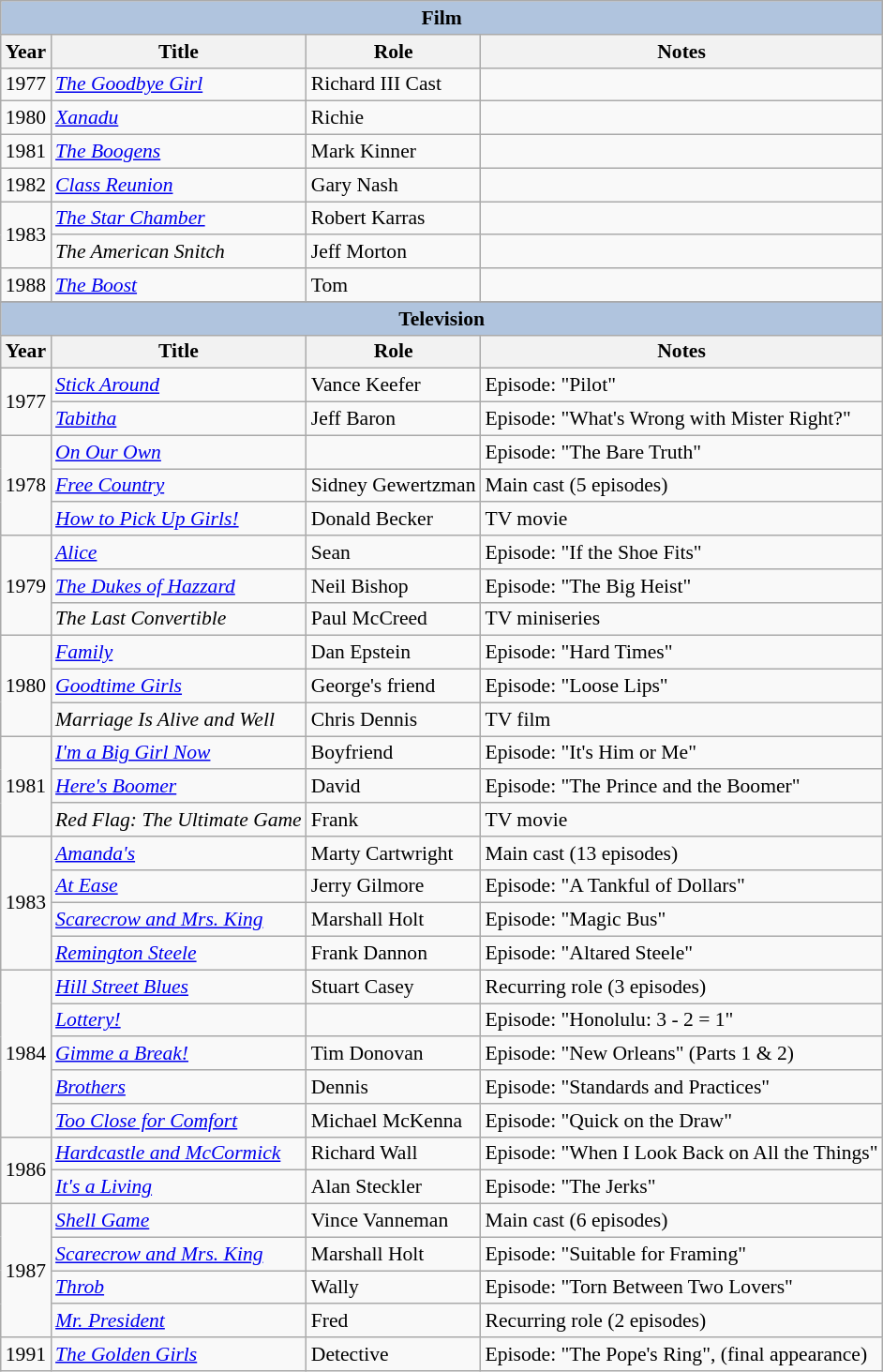<table class="wikitable" style="font-size: 90%;">
<tr>
<th colspan="4" style="background: LightSteelBlue;">Film</th>
</tr>
<tr>
<th>Year</th>
<th>Title</th>
<th>Role</th>
<th>Notes</th>
</tr>
<tr>
<td>1977</td>
<td><em><a href='#'>The Goodbye Girl</a></em></td>
<td>Richard III Cast</td>
<td></td>
</tr>
<tr>
<td>1980</td>
<td><em><a href='#'>Xanadu</a></em></td>
<td>Richie</td>
<td></td>
</tr>
<tr>
<td>1981</td>
<td><em><a href='#'>The Boogens</a></em></td>
<td>Mark Kinner</td>
<td></td>
</tr>
<tr>
<td>1982</td>
<td><em><a href='#'>Class Reunion</a></em></td>
<td>Gary Nash</td>
<td></td>
</tr>
<tr>
<td rowspan=2>1983</td>
<td><em><a href='#'>The Star Chamber</a></em></td>
<td>Robert Karras</td>
<td></td>
</tr>
<tr>
<td><em>The American Snitch</em></td>
<td>Jeff Morton</td>
<td></td>
</tr>
<tr>
<td>1988</td>
<td><em><a href='#'>The Boost</a></em></td>
<td>Tom</td>
<td></td>
</tr>
<tr>
</tr>
<tr>
<th colspan="4" style="background: LightSteelBlue;">Television</th>
</tr>
<tr>
<th>Year</th>
<th>Title</th>
<th>Role</th>
<th>Notes</th>
</tr>
<tr>
<td rowspan=2>1977</td>
<td><em><a href='#'>Stick Around</a></em></td>
<td>Vance Keefer</td>
<td>Episode: "Pilot"</td>
</tr>
<tr>
<td><em><a href='#'>Tabitha</a></em></td>
<td>Jeff Baron</td>
<td>Episode: "What's Wrong with Mister Right?"</td>
</tr>
<tr>
<td rowspan=3>1978</td>
<td><em><a href='#'>On Our Own</a></em></td>
<td></td>
<td>Episode: "The Bare Truth"</td>
</tr>
<tr>
<td><em><a href='#'>Free Country</a></em></td>
<td>Sidney Gewertzman</td>
<td>Main cast (5 episodes)</td>
</tr>
<tr>
<td><em><a href='#'>How to Pick Up Girls!</a></em></td>
<td>Donald Becker</td>
<td>TV movie</td>
</tr>
<tr>
<td rowspan=3>1979</td>
<td><em><a href='#'>Alice</a></em></td>
<td>Sean</td>
<td>Episode: "If the Shoe Fits"</td>
</tr>
<tr>
<td><em><a href='#'>The Dukes of Hazzard</a></em></td>
<td>Neil Bishop</td>
<td>Episode: "The Big Heist"</td>
</tr>
<tr>
<td><em>The Last Convertible</em></td>
<td>Paul McCreed</td>
<td>TV miniseries</td>
</tr>
<tr>
<td rowspan=3>1980</td>
<td><em><a href='#'>Family</a></em></td>
<td>Dan Epstein</td>
<td>Episode: "Hard Times"</td>
</tr>
<tr>
<td><em><a href='#'>Goodtime Girls</a></em></td>
<td>George's friend</td>
<td>Episode: "Loose Lips"</td>
</tr>
<tr>
<td><em>Marriage Is Alive and Well</em></td>
<td>Chris Dennis</td>
<td>TV film</td>
</tr>
<tr>
<td rowspan=3>1981</td>
<td><em><a href='#'>I'm a Big Girl Now</a></em></td>
<td>Boyfriend</td>
<td>Episode: "It's Him or Me"</td>
</tr>
<tr>
<td><em><a href='#'>Here's Boomer</a></em></td>
<td>David</td>
<td>Episode: "The Prince and the Boomer"</td>
</tr>
<tr>
<td><em>Red Flag: The Ultimate Game</em></td>
<td>Frank</td>
<td>TV movie</td>
</tr>
<tr>
<td rowspan=4>1983</td>
<td><em><a href='#'>Amanda's</a></em></td>
<td>Marty Cartwright</td>
<td>Main cast (13 episodes)</td>
</tr>
<tr>
<td><em><a href='#'>At Ease</a></em></td>
<td>Jerry Gilmore</td>
<td>Episode: "A Tankful of Dollars"</td>
</tr>
<tr>
<td><em><a href='#'>Scarecrow and Mrs. King</a></em></td>
<td>Marshall Holt</td>
<td>Episode: "Magic Bus"</td>
</tr>
<tr>
<td><em><a href='#'>Remington Steele</a></em></td>
<td>Frank Dannon</td>
<td>Episode: "Altared Steele"</td>
</tr>
<tr>
<td rowspan=5>1984</td>
<td><em><a href='#'>Hill Street Blues</a></em></td>
<td>Stuart Casey</td>
<td>Recurring role (3 episodes)</td>
</tr>
<tr>
<td><em><a href='#'>Lottery!</a></em></td>
<td></td>
<td>Episode: "Honolulu: 3 - 2 = 1"</td>
</tr>
<tr>
<td><em><a href='#'>Gimme a Break!</a></em></td>
<td>Tim Donovan</td>
<td>Episode: "New Orleans" (Parts 1 & 2)</td>
</tr>
<tr>
<td><em><a href='#'>Brothers</a></em></td>
<td>Dennis</td>
<td>Episode: "Standards and Practices"</td>
</tr>
<tr>
<td><em><a href='#'>Too Close for Comfort</a></em></td>
<td>Michael McKenna</td>
<td>Episode: "Quick on the Draw"</td>
</tr>
<tr>
<td rowspan=2>1986</td>
<td><em><a href='#'>Hardcastle and McCormick</a></em></td>
<td>Richard Wall</td>
<td>Episode: "When I Look Back on All the Things"</td>
</tr>
<tr>
<td><em><a href='#'>It's a Living</a></em></td>
<td>Alan Steckler</td>
<td>Episode: "The Jerks"</td>
</tr>
<tr>
<td rowspan=4>1987</td>
<td><em><a href='#'>Shell Game</a></em></td>
<td>Vince Vanneman</td>
<td>Main cast (6 episodes)</td>
</tr>
<tr>
<td><em><a href='#'>Scarecrow and Mrs. King</a></em></td>
<td>Marshall Holt</td>
<td>Episode: "Suitable for Framing"</td>
</tr>
<tr>
<td><em><a href='#'>Throb</a></em></td>
<td>Wally</td>
<td>Episode: "Torn Between Two Lovers"</td>
</tr>
<tr>
<td><em><a href='#'>Mr. President</a></em></td>
<td>Fred</td>
<td>Recurring role (2 episodes)</td>
</tr>
<tr>
<td>1991</td>
<td><em><a href='#'>The Golden Girls</a></em></td>
<td>Detective</td>
<td>Episode: "The Pope's Ring", (final appearance)</td>
</tr>
</table>
